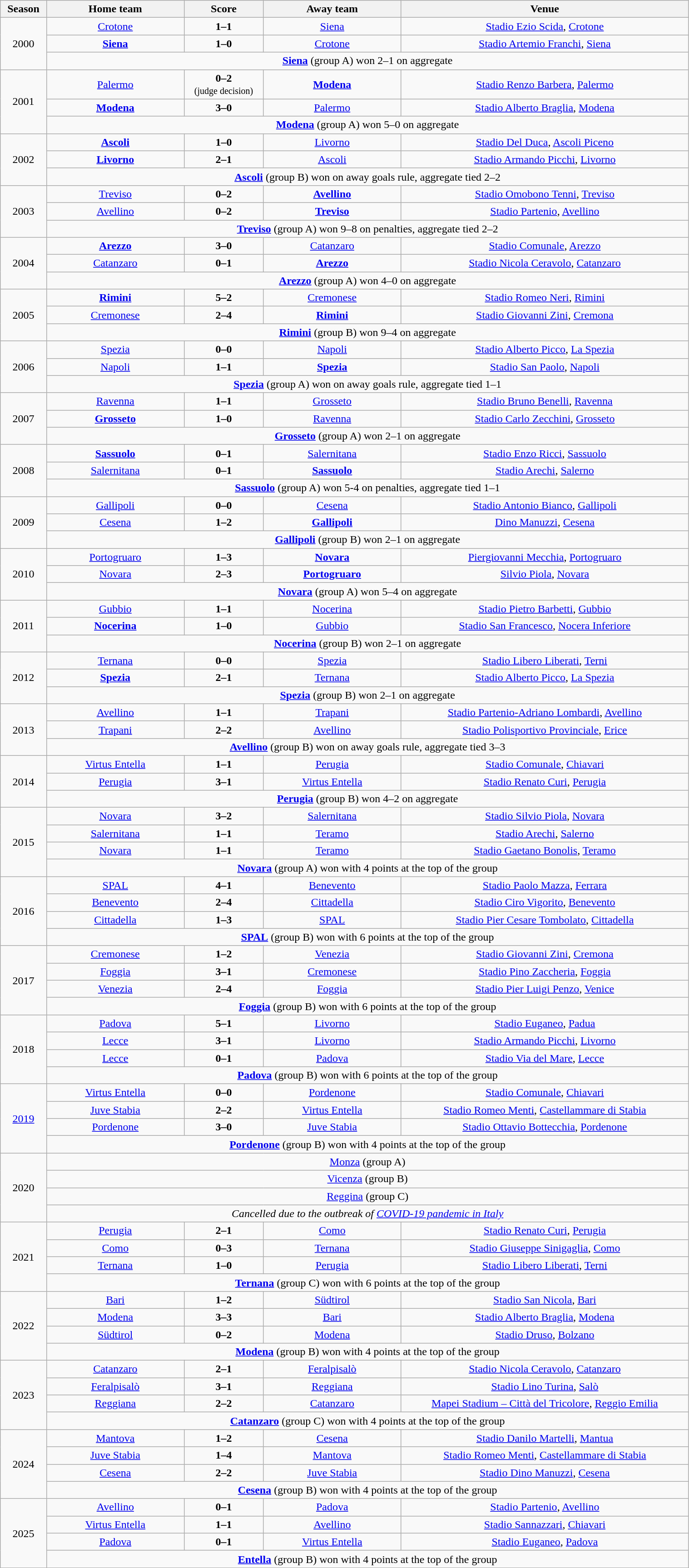<table class="wikitable" style="text-align: center;width:80%">
<tr>
<th>Season</th>
<th width="20%">Home team</th>
<th>Score</th>
<th width="20%">Away team</th>
<th>Venue</th>
</tr>
<tr>
<td rowspan="3">2000</td>
<td><a href='#'>Crotone</a></td>
<td><strong>1–1</strong></td>
<td><a href='#'>Siena</a></td>
<td><a href='#'>Stadio Ezio Scida</a>, <a href='#'>Crotone</a></td>
</tr>
<tr>
<td><strong><a href='#'>Siena</a></strong></td>
<td><strong>1–0</strong></td>
<td><a href='#'>Crotone</a></td>
<td><a href='#'>Stadio Artemio Franchi</a>, <a href='#'>Siena</a></td>
</tr>
<tr>
<td colspan="4"><strong><a href='#'>Siena</a></strong> (group A) won 2–1 on aggregate</td>
</tr>
<tr>
<td rowspan="3">2001</td>
<td><a href='#'>Palermo</a></td>
<td><strong>0–2</strong><br><small>(judge decision)</small></td>
<td><strong><a href='#'>Modena</a></strong></td>
<td><a href='#'>Stadio Renzo Barbera</a>, <a href='#'>Palermo</a></td>
</tr>
<tr>
<td><strong><a href='#'>Modena</a></strong></td>
<td><strong>3–0</strong></td>
<td><a href='#'>Palermo</a></td>
<td><a href='#'>Stadio Alberto Braglia</a>, <a href='#'>Modena</a></td>
</tr>
<tr>
<td colspan="4"><strong><a href='#'>Modena</a></strong> (group A) won 5–0 on aggregate</td>
</tr>
<tr>
<td rowspan="3">2002</td>
<td><strong><a href='#'>Ascoli</a></strong></td>
<td><strong>1–0</strong></td>
<td><a href='#'>Livorno</a></td>
<td><a href='#'>Stadio Del Duca</a>, <a href='#'>Ascoli Piceno</a></td>
</tr>
<tr>
<td><strong><a href='#'>Livorno</a></strong></td>
<td><strong>2–1</strong></td>
<td><a href='#'>Ascoli</a></td>
<td><a href='#'>Stadio Armando Picchi</a>, <a href='#'>Livorno</a></td>
</tr>
<tr>
<td colspan="4"><strong><a href='#'>Ascoli</a></strong> (group B) won on away goals rule, aggregate tied 2–2</td>
</tr>
<tr>
<td rowspan="3">2003</td>
<td><a href='#'>Treviso</a></td>
<td><strong>0–2</strong></td>
<td><strong><a href='#'>Avellino</a></strong></td>
<td><a href='#'>Stadio Omobono Tenni</a>, <a href='#'>Treviso</a></td>
</tr>
<tr>
<td><a href='#'>Avellino</a></td>
<td><strong>0–2</strong></td>
<td><strong><a href='#'>Treviso</a></strong></td>
<td><a href='#'>Stadio Partenio</a>, <a href='#'>Avellino</a></td>
</tr>
<tr>
<td colspan="4"><strong><a href='#'>Treviso</a></strong> (group A) won 9–8 on penalties, aggregate tied 2–2</td>
</tr>
<tr>
<td rowspan="3">2004</td>
<td><strong><a href='#'>Arezzo</a></strong></td>
<td><strong>3–0</strong></td>
<td><a href='#'>Catanzaro</a></td>
<td><a href='#'>Stadio Comunale</a>, <a href='#'>Arezzo</a></td>
</tr>
<tr>
<td><a href='#'>Catanzaro</a></td>
<td><strong>0–1</strong></td>
<td><strong><a href='#'>Arezzo</a></strong></td>
<td><a href='#'>Stadio Nicola Ceravolo</a>, <a href='#'>Catanzaro</a></td>
</tr>
<tr>
<td colspan="4"><strong><a href='#'>Arezzo</a></strong> (group A) won 4–0 on aggregate</td>
</tr>
<tr>
<td rowspan="3">2005</td>
<td><strong><a href='#'>Rimini</a></strong></td>
<td><strong>5–2</strong></td>
<td><a href='#'>Cremonese</a></td>
<td><a href='#'>Stadio Romeo Neri</a>, <a href='#'>Rimini</a></td>
</tr>
<tr>
<td><a href='#'>Cremonese</a></td>
<td><strong>2–4</strong></td>
<td><strong><a href='#'>Rimini</a></strong></td>
<td><a href='#'>Stadio Giovanni Zini</a>, <a href='#'>Cremona</a></td>
</tr>
<tr>
<td colspan="4"><strong><a href='#'>Rimini</a></strong> (group B) won 9–4 on aggregate</td>
</tr>
<tr>
<td rowspan="3">2006</td>
<td><a href='#'>Spezia</a></td>
<td><strong>0–0</strong></td>
<td><a href='#'>Napoli</a></td>
<td><a href='#'>Stadio Alberto Picco</a>, <a href='#'>La Spezia</a></td>
</tr>
<tr>
<td><a href='#'>Napoli</a></td>
<td><strong>1–1</strong></td>
<td><strong><a href='#'>Spezia</a></strong></td>
<td><a href='#'>Stadio San Paolo</a>, <a href='#'>Napoli</a></td>
</tr>
<tr>
<td colspan="4"><strong><a href='#'>Spezia</a></strong> (group A) won on away goals rule, aggregate tied 1–1</td>
</tr>
<tr>
<td rowspan="3">2007</td>
<td><a href='#'>Ravenna</a></td>
<td><strong>1–1</strong></td>
<td><a href='#'>Grosseto</a></td>
<td><a href='#'>Stadio Bruno Benelli</a>, <a href='#'>Ravenna</a></td>
</tr>
<tr>
<td><strong><a href='#'>Grosseto</a></strong></td>
<td><strong>1–0</strong></td>
<td><a href='#'>Ravenna</a></td>
<td><a href='#'>Stadio Carlo Zecchini</a>, <a href='#'>Grosseto</a></td>
</tr>
<tr>
<td colspan="4"><strong><a href='#'>Grosseto</a></strong> (group A) won 2–1 on aggregate</td>
</tr>
<tr>
<td rowspan="3">2008</td>
<td><strong><a href='#'>Sassuolo</a></strong></td>
<td><strong>0–1</strong></td>
<td><a href='#'>Salernitana</a></td>
<td><a href='#'>Stadio Enzo Ricci</a>, <a href='#'>Sassuolo</a></td>
</tr>
<tr>
<td><a href='#'>Salernitana</a></td>
<td><strong>0–1</strong></td>
<td><strong><a href='#'>Sassuolo</a></strong></td>
<td><a href='#'>Stadio Arechi</a>, <a href='#'>Salerno</a></td>
</tr>
<tr>
<td colspan="4"><strong><a href='#'>Sassuolo</a></strong> (group A) won 5-4 on penalties, aggregate tied 1–1</td>
</tr>
<tr>
<td rowspan="3">2009</td>
<td><a href='#'>Gallipoli</a></td>
<td><strong>0–0</strong></td>
<td><a href='#'>Cesena</a></td>
<td><a href='#'>Stadio Antonio Bianco</a>, <a href='#'>Gallipoli</a></td>
</tr>
<tr>
<td><a href='#'>Cesena</a></td>
<td><strong>1–2</strong></td>
<td><strong><a href='#'>Gallipoli</a></strong></td>
<td><a href='#'>Dino Manuzzi</a>, <a href='#'>Cesena</a></td>
</tr>
<tr>
<td colspan="4"><strong><a href='#'>Gallipoli</a></strong> (group B) won 2–1 on aggregate</td>
</tr>
<tr>
<td rowspan="3">2010</td>
<td><a href='#'>Portogruaro</a></td>
<td><strong>1–3</strong></td>
<td><strong><a href='#'>Novara</a></strong></td>
<td><a href='#'>Piergiovanni Mecchia</a>, <a href='#'>Portogruaro</a></td>
</tr>
<tr>
<td><a href='#'>Novara</a></td>
<td><strong>2–3</strong></td>
<td><strong><a href='#'>Portogruaro</a></strong></td>
<td><a href='#'>Silvio Piola</a>, <a href='#'>Novara</a></td>
</tr>
<tr>
<td colspan="4"><strong><a href='#'>Novara</a></strong> (group A) won 5–4 on aggregate</td>
</tr>
<tr>
<td rowspan="3">2011</td>
<td><a href='#'>Gubbio</a></td>
<td><strong>1–1</strong></td>
<td><a href='#'>Nocerina</a></td>
<td><a href='#'>Stadio Pietro Barbetti</a>, <a href='#'>Gubbio</a></td>
</tr>
<tr>
<td><strong><a href='#'>Nocerina</a></strong></td>
<td><strong>1–0</strong></td>
<td><a href='#'>Gubbio</a></td>
<td><a href='#'>Stadio San Francesco</a>, <a href='#'>Nocera Inferiore</a></td>
</tr>
<tr>
<td colspan="4"><strong><a href='#'>Nocerina</a></strong> (group B) won 2–1 on aggregate</td>
</tr>
<tr>
<td rowspan="3">2012</td>
<td><a href='#'>Ternana</a></td>
<td><strong>0–0</strong></td>
<td><a href='#'>Spezia</a></td>
<td><a href='#'>Stadio Libero Liberati</a>, <a href='#'>Terni</a></td>
</tr>
<tr>
<td><strong><a href='#'>Spezia</a></strong></td>
<td><strong>2–1</strong></td>
<td><a href='#'>Ternana</a></td>
<td><a href='#'>Stadio Alberto Picco</a>, <a href='#'>La Spezia</a></td>
</tr>
<tr>
<td colspan="4"><strong><a href='#'>Spezia</a></strong> (group B) won 2–1 on aggregate</td>
</tr>
<tr>
<td rowspan="3">2013</td>
<td><a href='#'>Avellino</a></td>
<td><strong>1–1</strong></td>
<td><a href='#'>Trapani</a></td>
<td><a href='#'>Stadio Partenio-Adriano Lombardi</a>, <a href='#'>Avellino</a></td>
</tr>
<tr>
<td><a href='#'>Trapani</a></td>
<td><strong>2–2</strong></td>
<td><a href='#'>Avellino</a></td>
<td><a href='#'>Stadio Polisportivo Provinciale</a>, <a href='#'>Erice</a></td>
</tr>
<tr>
<td colspan="4"><strong><a href='#'>Avellino</a></strong> (group B) won on away goals rule, aggregate tied 3–3</td>
</tr>
<tr>
<td rowspan="3">2014</td>
<td><a href='#'>Virtus Entella</a></td>
<td><strong>1–1</strong></td>
<td><a href='#'>Perugia</a></td>
<td><a href='#'>Stadio Comunale</a>, <a href='#'>Chiavari</a></td>
</tr>
<tr>
<td><a href='#'>Perugia</a></td>
<td><strong>3–1</strong></td>
<td><a href='#'>Virtus Entella</a></td>
<td><a href='#'>Stadio Renato Curi</a>, <a href='#'>Perugia</a></td>
</tr>
<tr>
<td colspan="4"><strong><a href='#'>Perugia</a></strong> (group B) won 4–2 on aggregate</td>
</tr>
<tr>
<td rowspan="4">2015</td>
<td><a href='#'>Novara</a></td>
<td><strong>3–2</strong></td>
<td><a href='#'>Salernitana</a></td>
<td><a href='#'>Stadio Silvio Piola</a>, <a href='#'>Novara</a></td>
</tr>
<tr>
<td><a href='#'>Salernitana</a></td>
<td><strong>1–1</strong></td>
<td><a href='#'>Teramo</a></td>
<td><a href='#'>Stadio Arechi</a>, <a href='#'>Salerno</a></td>
</tr>
<tr>
<td><a href='#'>Novara</a></td>
<td><strong>1–1</strong></td>
<td><a href='#'>Teramo</a></td>
<td><a href='#'>Stadio Gaetano Bonolis</a>, <a href='#'>Teramo</a></td>
</tr>
<tr>
<td colspan="4"><strong><a href='#'>Novara</a></strong> (group A) won with 4 points at the top of the group</td>
</tr>
<tr>
<td rowspan="4">2016</td>
<td><a href='#'>SPAL</a></td>
<td><strong>4–1</strong></td>
<td><a href='#'>Benevento</a></td>
<td><a href='#'>Stadio Paolo Mazza</a>, <a href='#'>Ferrara</a></td>
</tr>
<tr>
<td><a href='#'>Benevento</a></td>
<td><strong>2–4</strong></td>
<td><a href='#'>Cittadella</a></td>
<td><a href='#'>Stadio Ciro Vigorito</a>, <a href='#'>Benevento</a></td>
</tr>
<tr>
<td><a href='#'>Cittadella</a></td>
<td><strong>1–3</strong></td>
<td><a href='#'>SPAL</a></td>
<td><a href='#'>Stadio Pier Cesare Tombolato</a>, <a href='#'>Cittadella</a></td>
</tr>
<tr>
<td colspan="4"><strong><a href='#'>SPAL</a></strong> (group B) won with 6 points at the top of the group</td>
</tr>
<tr>
<td rowspan="4">2017</td>
<td><a href='#'>Cremonese</a></td>
<td><strong>1–2</strong></td>
<td><a href='#'>Venezia</a></td>
<td><a href='#'>Stadio Giovanni Zini</a>, <a href='#'>Cremona</a></td>
</tr>
<tr>
<td><a href='#'>Foggia</a></td>
<td><strong>3–1</strong></td>
<td><a href='#'>Cremonese</a></td>
<td><a href='#'>Stadio Pino Zaccheria</a>, <a href='#'>Foggia</a></td>
</tr>
<tr>
<td><a href='#'>Venezia</a></td>
<td><strong>2–4</strong></td>
<td><a href='#'>Foggia</a></td>
<td><a href='#'>Stadio Pier Luigi Penzo</a>, <a href='#'>Venice</a></td>
</tr>
<tr>
<td colspan="4"><strong><a href='#'>Foggia</a></strong> (group B) won with 6 points at the top of the group</td>
</tr>
<tr>
<td rowspan="4">2018</td>
<td><a href='#'>Padova</a></td>
<td><strong>5–1</strong></td>
<td><a href='#'>Livorno</a></td>
<td><a href='#'>Stadio Euganeo</a>, <a href='#'>Padua</a></td>
</tr>
<tr>
<td><a href='#'>Lecce</a></td>
<td><strong>3–1</strong></td>
<td><a href='#'>Livorno</a></td>
<td><a href='#'>Stadio Armando Picchi</a>, <a href='#'>Livorno</a></td>
</tr>
<tr>
<td><a href='#'>Lecce</a></td>
<td><strong>0–1</strong></td>
<td><a href='#'>Padova</a></td>
<td><a href='#'>Stadio Via del Mare</a>, <a href='#'>Lecce</a></td>
</tr>
<tr>
<td colspan="4"><strong><a href='#'>Padova</a></strong> (group B) won with 6 points at the top of the group</td>
</tr>
<tr>
<td rowspan="4"><a href='#'>2019</a></td>
<td><a href='#'>Virtus Entella</a></td>
<td><strong>0–0</strong></td>
<td><a href='#'>Pordenone</a></td>
<td><a href='#'>Stadio Comunale</a>, <a href='#'>Chiavari</a></td>
</tr>
<tr>
<td><a href='#'>Juve Stabia</a></td>
<td><strong>2–2</strong></td>
<td><a href='#'>Virtus Entella</a></td>
<td><a href='#'>Stadio Romeo Menti</a>, <a href='#'>Castellammare di Stabia</a></td>
</tr>
<tr>
<td><a href='#'>Pordenone</a></td>
<td><strong>3–0</strong></td>
<td><a href='#'>Juve Stabia</a></td>
<td><a href='#'>Stadio Ottavio Bottecchia</a>, <a href='#'>Pordenone</a></td>
</tr>
<tr>
<td colspan="4"><strong><a href='#'>Pordenone</a></strong> (group B) won with 4 points at the top of the group</td>
</tr>
<tr>
<td rowspan="4">2020</td>
<td colspan="4"><a href='#'>Monza</a> (group A)</td>
</tr>
<tr>
<td colspan="4"><a href='#'>Vicenza</a> (group B)</td>
</tr>
<tr>
<td colspan="4"><a href='#'>Reggina</a> (group C)</td>
</tr>
<tr>
<td colspan="4"><em>Cancelled due to the outbreak of <a href='#'>COVID-19 pandemic in Italy</a></em></td>
</tr>
<tr>
<td rowspan="4">2021</td>
<td><a href='#'>Perugia</a></td>
<td><strong>2–1</strong></td>
<td><a href='#'>Como</a></td>
<td><a href='#'>Stadio Renato Curi</a>, <a href='#'>Perugia</a></td>
</tr>
<tr>
<td><a href='#'>Como</a></td>
<td><strong>0–3</strong></td>
<td><a href='#'>Ternana</a></td>
<td><a href='#'>Stadio Giuseppe Sinigaglia</a>, <a href='#'>Como</a></td>
</tr>
<tr>
<td><a href='#'>Ternana</a></td>
<td><strong>1–0</strong></td>
<td><a href='#'>Perugia</a></td>
<td><a href='#'>Stadio Libero Liberati</a>, <a href='#'>Terni</a></td>
</tr>
<tr>
<td colspan="4"><strong><a href='#'>Ternana</a></strong> (group C) won with 6 points at the top of the group</td>
</tr>
<tr>
<td rowspan="4">2022</td>
<td><a href='#'>Bari</a></td>
<td><strong>1–2</strong></td>
<td><a href='#'>Südtirol</a></td>
<td><a href='#'>Stadio San Nicola</a>, <a href='#'>Bari</a></td>
</tr>
<tr>
<td><a href='#'>Modena</a></td>
<td><strong>3–3</strong></td>
<td><a href='#'>Bari</a></td>
<td><a href='#'>Stadio Alberto Braglia</a>, <a href='#'>Modena</a></td>
</tr>
<tr>
<td><a href='#'>Südtirol</a></td>
<td><strong>0–2</strong></td>
<td><a href='#'>Modena</a></td>
<td><a href='#'>Stadio Druso</a>, <a href='#'>Bolzano</a></td>
</tr>
<tr>
<td colspan="4"><strong><a href='#'>Modena</a></strong> (group B) won with 4 points at the top of the group</td>
</tr>
<tr>
<td rowspan="4">2023</td>
<td><a href='#'>Catanzaro</a></td>
<td><strong>2–1</strong></td>
<td><a href='#'>Feralpisalò</a></td>
<td><a href='#'>Stadio Nicola Ceravolo</a>, <a href='#'>Catanzaro</a></td>
</tr>
<tr>
<td><a href='#'>Feralpisalò</a></td>
<td><strong>3–1</strong></td>
<td><a href='#'>Reggiana</a></td>
<td><a href='#'>Stadio Lino Turina</a>, <a href='#'>Salò</a></td>
</tr>
<tr>
<td><a href='#'>Reggiana</a></td>
<td><strong>2–2</strong></td>
<td><a href='#'>Catanzaro</a></td>
<td><a href='#'>Mapei Stadium – Città del Tricolore</a>, <a href='#'>Reggio Emilia</a></td>
</tr>
<tr>
<td colspan="4"><strong><a href='#'>Catanzaro</a></strong> (group C) won with 4 points at the top of the group</td>
</tr>
<tr>
<td rowspan="4">2024</td>
<td><a href='#'>Mantova</a></td>
<td><strong>1–2</strong></td>
<td><a href='#'>Cesena</a></td>
<td><a href='#'>Stadio Danilo Martelli</a>, <a href='#'>Mantua</a></td>
</tr>
<tr>
<td><a href='#'>Juve Stabia</a></td>
<td><strong>1–4</strong></td>
<td><a href='#'>Mantova</a></td>
<td><a href='#'>Stadio Romeo Menti</a>, <a href='#'>Castellammare di Stabia</a></td>
</tr>
<tr>
<td><a href='#'>Cesena</a></td>
<td><strong>2–2</strong></td>
<td><a href='#'>Juve Stabia</a></td>
<td><a href='#'>Stadio Dino Manuzzi</a>, <a href='#'>Cesena</a></td>
</tr>
<tr>
<td colspan="4"><strong><a href='#'>Cesena</a></strong> (group B) won with 4 points at the top of the group</td>
</tr>
<tr>
<td rowspan="4">2025</td>
<td><a href='#'>Avellino</a></td>
<td><strong>0–1</strong></td>
<td><a href='#'>Padova</a></td>
<td><a href='#'>Stadio Partenio</a>, <a href='#'>Avellino</a></td>
</tr>
<tr>
<td><a href='#'>Virtus Entella</a></td>
<td><strong>1–1</strong></td>
<td><a href='#'>Avellino</a></td>
<td><a href='#'>Stadio Sannazzari</a>, <a href='#'>Chiavari</a></td>
</tr>
<tr>
<td><a href='#'>Padova</a></td>
<td><strong>0–1</strong></td>
<td><a href='#'>Virtus Entella</a></td>
<td><a href='#'>Stadio Euganeo</a>, <a href='#'>Padova</a></td>
</tr>
<tr>
<td colspan="4"><strong><a href='#'>Entella</a></strong> (group B) won with 4 points at the top of the group</td>
</tr>
</table>
